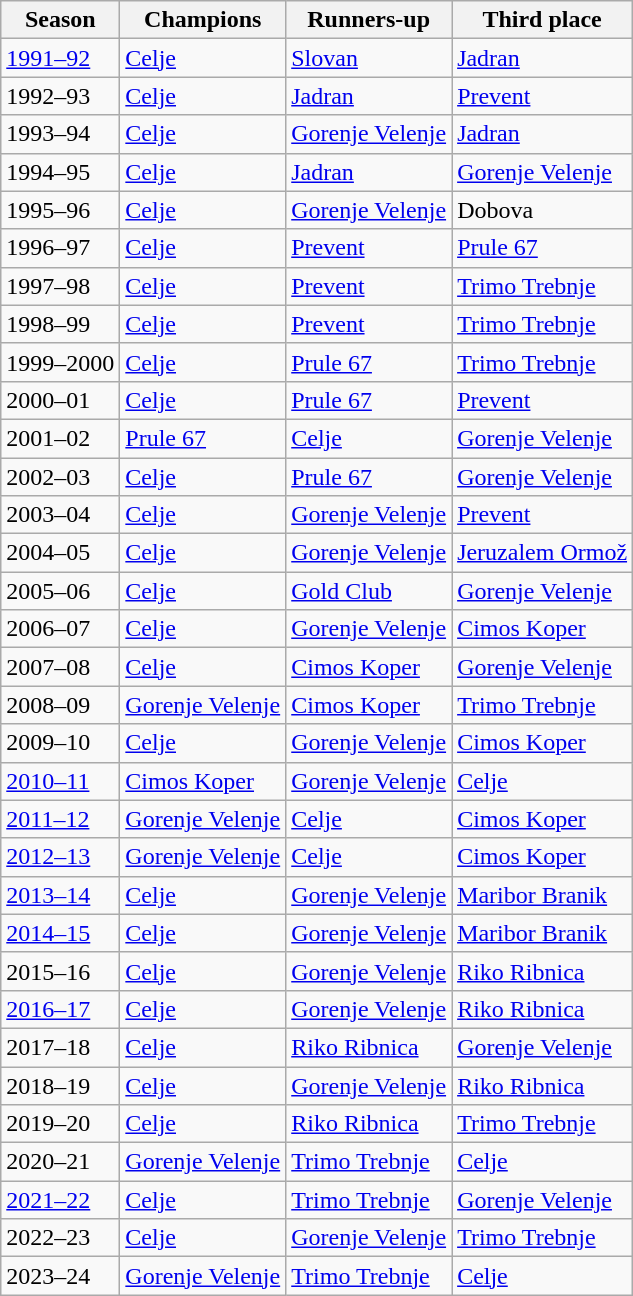<table class="wikitable sortable">
<tr>
<th>Season</th>
<th>Champions</th>
<th>Runners-up</th>
<th>Third place</th>
</tr>
<tr>
<td><a href='#'>1991–92</a></td>
<td><a href='#'>Celje</a></td>
<td><a href='#'>Slovan</a></td>
<td><a href='#'>Jadran</a></td>
</tr>
<tr>
<td>1992–93</td>
<td><a href='#'>Celje</a></td>
<td><a href='#'>Jadran</a></td>
<td><a href='#'>Prevent</a></td>
</tr>
<tr>
<td>1993–94</td>
<td><a href='#'>Celje</a></td>
<td><a href='#'>Gorenje Velenje</a></td>
<td><a href='#'>Jadran</a></td>
</tr>
<tr>
<td>1994–95</td>
<td><a href='#'>Celje</a></td>
<td><a href='#'>Jadran</a></td>
<td><a href='#'>Gorenje Velenje</a></td>
</tr>
<tr>
<td>1995–96</td>
<td><a href='#'>Celje</a></td>
<td><a href='#'>Gorenje Velenje</a></td>
<td>Dobova</td>
</tr>
<tr>
<td>1996–97</td>
<td><a href='#'>Celje</a></td>
<td><a href='#'>Prevent</a></td>
<td><a href='#'>Prule 67</a></td>
</tr>
<tr>
<td>1997–98</td>
<td><a href='#'>Celje</a></td>
<td><a href='#'>Prevent</a></td>
<td><a href='#'>Trimo Trebnje</a></td>
</tr>
<tr>
<td>1998–99</td>
<td><a href='#'>Celje</a></td>
<td><a href='#'>Prevent</a></td>
<td><a href='#'>Trimo Trebnje</a></td>
</tr>
<tr>
<td>1999–2000</td>
<td><a href='#'>Celje</a></td>
<td><a href='#'>Prule 67</a></td>
<td><a href='#'>Trimo Trebnje</a></td>
</tr>
<tr>
<td>2000–01</td>
<td><a href='#'>Celje</a></td>
<td><a href='#'>Prule 67</a></td>
<td><a href='#'>Prevent</a></td>
</tr>
<tr>
<td>2001–02</td>
<td><a href='#'>Prule 67</a></td>
<td><a href='#'>Celje</a></td>
<td><a href='#'>Gorenje Velenje</a></td>
</tr>
<tr>
<td>2002–03</td>
<td><a href='#'>Celje</a></td>
<td><a href='#'>Prule 67</a></td>
<td><a href='#'>Gorenje Velenje</a></td>
</tr>
<tr>
<td>2003–04</td>
<td><a href='#'>Celje</a></td>
<td><a href='#'>Gorenje Velenje</a></td>
<td><a href='#'>Prevent</a></td>
</tr>
<tr>
<td>2004–05</td>
<td><a href='#'>Celje</a></td>
<td><a href='#'>Gorenje Velenje</a></td>
<td><a href='#'>Jeruzalem Ormož</a></td>
</tr>
<tr>
<td>2005–06</td>
<td><a href='#'>Celje</a></td>
<td><a href='#'>Gold Club</a></td>
<td><a href='#'>Gorenje Velenje</a></td>
</tr>
<tr>
<td>2006–07</td>
<td><a href='#'>Celje</a></td>
<td><a href='#'>Gorenje Velenje</a></td>
<td><a href='#'>Cimos Koper</a></td>
</tr>
<tr>
<td>2007–08</td>
<td><a href='#'>Celje</a></td>
<td><a href='#'>Cimos Koper</a></td>
<td><a href='#'>Gorenje Velenje</a></td>
</tr>
<tr>
<td>2008–09</td>
<td><a href='#'>Gorenje Velenje</a></td>
<td><a href='#'>Cimos Koper</a></td>
<td><a href='#'>Trimo Trebnje</a></td>
</tr>
<tr>
<td>2009–10</td>
<td><a href='#'>Celje</a></td>
<td><a href='#'>Gorenje Velenje</a></td>
<td><a href='#'>Cimos Koper</a></td>
</tr>
<tr>
<td><a href='#'>2010–11</a></td>
<td><a href='#'>Cimos Koper</a></td>
<td><a href='#'>Gorenje Velenje</a></td>
<td><a href='#'>Celje</a></td>
</tr>
<tr>
<td><a href='#'>2011–12</a></td>
<td><a href='#'>Gorenje Velenje</a></td>
<td><a href='#'>Celje</a></td>
<td><a href='#'>Cimos Koper</a></td>
</tr>
<tr>
<td><a href='#'>2012–13</a></td>
<td><a href='#'>Gorenje Velenje</a></td>
<td><a href='#'>Celje</a></td>
<td><a href='#'>Cimos Koper</a></td>
</tr>
<tr>
<td><a href='#'>2013–14</a></td>
<td><a href='#'>Celje</a></td>
<td><a href='#'>Gorenje Velenje</a></td>
<td><a href='#'>Maribor Branik</a></td>
</tr>
<tr>
<td><a href='#'>2014–15</a></td>
<td><a href='#'>Celje</a></td>
<td><a href='#'>Gorenje Velenje</a></td>
<td><a href='#'>Maribor Branik</a></td>
</tr>
<tr>
<td>2015–16</td>
<td><a href='#'>Celje</a></td>
<td><a href='#'>Gorenje Velenje</a></td>
<td><a href='#'>Riko Ribnica</a></td>
</tr>
<tr>
<td><a href='#'>2016–17</a></td>
<td><a href='#'>Celje</a></td>
<td><a href='#'>Gorenje Velenje</a></td>
<td><a href='#'>Riko Ribnica</a></td>
</tr>
<tr>
<td>2017–18</td>
<td><a href='#'>Celje</a></td>
<td><a href='#'>Riko Ribnica</a></td>
<td><a href='#'>Gorenje Velenje</a></td>
</tr>
<tr>
<td>2018–19</td>
<td><a href='#'>Celje</a></td>
<td><a href='#'>Gorenje Velenje</a></td>
<td><a href='#'>Riko Ribnica</a></td>
</tr>
<tr>
<td>2019–20</td>
<td><a href='#'>Celje</a></td>
<td><a href='#'>Riko Ribnica</a></td>
<td><a href='#'>Trimo Trebnje</a></td>
</tr>
<tr>
<td>2020–21</td>
<td><a href='#'>Gorenje Velenje</a></td>
<td><a href='#'>Trimo Trebnje</a></td>
<td><a href='#'>Celje</a></td>
</tr>
<tr>
<td><a href='#'>2021–22</a></td>
<td><a href='#'>Celje</a></td>
<td><a href='#'>Trimo Trebnje</a></td>
<td><a href='#'>Gorenje Velenje</a></td>
</tr>
<tr>
<td>2022–23</td>
<td><a href='#'>Celje</a></td>
<td><a href='#'>Gorenje Velenje</a></td>
<td><a href='#'>Trimo Trebnje</a></td>
</tr>
<tr>
<td>2023–24</td>
<td><a href='#'>Gorenje Velenje</a></td>
<td><a href='#'>Trimo Trebnje</a></td>
<td><a href='#'>Celje</a></td>
</tr>
</table>
